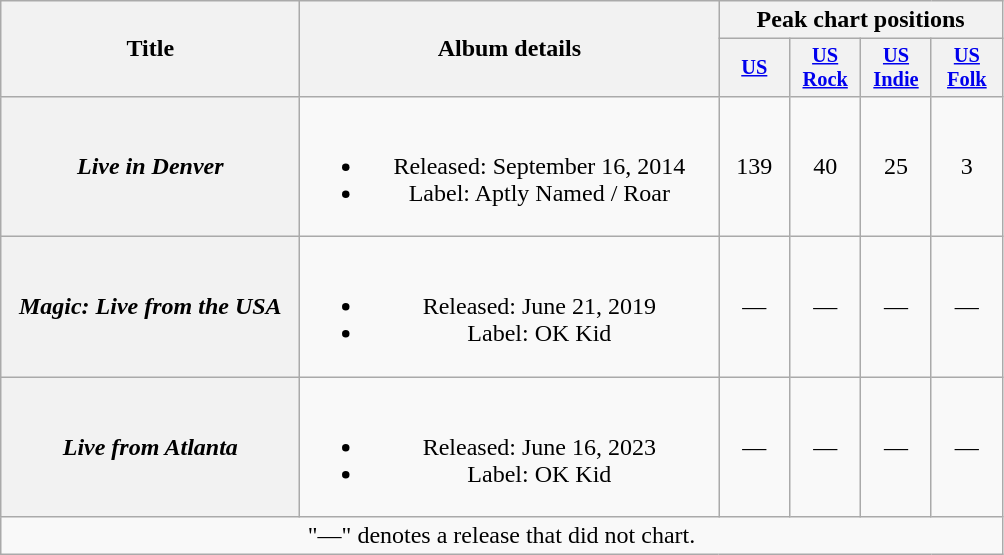<table class="wikitable plainrowheaders" style="text-align:center;" border="1">
<tr>
<th scope="col" rowspan="2" style="width:12em;">Title</th>
<th scope="col" rowspan="2" style="width:17em;">Album details</th>
<th scope="col" colspan="4">Peak chart positions</th>
</tr>
<tr>
<th scope="col" style="width:3em;font-size:85%;"><a href='#'>US</a><br></th>
<th scope="col" style="width:3em;font-size:85%;"><a href='#'>US<br>Rock</a><br></th>
<th scope="col" style="width:3em;font-size:85%;"><a href='#'>US<br>Indie</a><br></th>
<th scope="col" style="width:3em;font-size:85%;"><a href='#'>US<br>Folk</a><br></th>
</tr>
<tr>
<th scope="row"><em>Live in Denver</em></th>
<td><br><ul><li>Released: September 16, 2014</li><li>Label: Aptly Named / Roar</li></ul></td>
<td>139</td>
<td>40</td>
<td>25</td>
<td>3</td>
</tr>
<tr>
<th scope="row"><em>Magic: Live from the USA</em></th>
<td><br><ul><li>Released: June 21, 2019</li><li>Label: OK Kid</li></ul></td>
<td>—</td>
<td>—</td>
<td>—</td>
<td>—</td>
</tr>
<tr>
<th scope="row"><em>Live from Atlanta</em></th>
<td><br><ul><li>Released: June 16, 2023</li><li>Label: OK Kid</li></ul></td>
<td>—</td>
<td>—</td>
<td>—</td>
<td>—</td>
</tr>
<tr>
<td style=text-align:center" colspan="12" style="font-size: 8pt">"—" denotes a release that did not chart.</td>
</tr>
</table>
